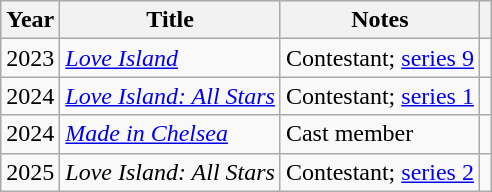<table class="wikitable">
<tr>
<th>Year</th>
<th>Title</th>
<th>Notes</th>
<th></th>
</tr>
<tr>
<td>2023</td>
<td><em><a href='#'>Love Island</a></em></td>
<td>Contestant; <a href='#'>series 9</a></td>
<td align="center"></td>
</tr>
<tr>
<td>2024</td>
<td><em><a href='#'>Love Island: All Stars</a></em></td>
<td>Contestant; <a href='#'>series 1</a></td>
<td align="center"></td>
</tr>
<tr>
<td>2024</td>
<td><em><a href='#'>Made in Chelsea</a></em></td>
<td>Cast member</td>
<td align="center"></td>
</tr>
<tr>
<td>2025</td>
<td><em>Love Island: All Stars</em></td>
<td>Contestant; <a href='#'>series 2</a></td>
<td align="center"></td>
</tr>
</table>
